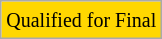<table class="wikitable">
<tr>
<td style="background:#FFD700;"><small>Qualified for Final</small></td>
</tr>
</table>
